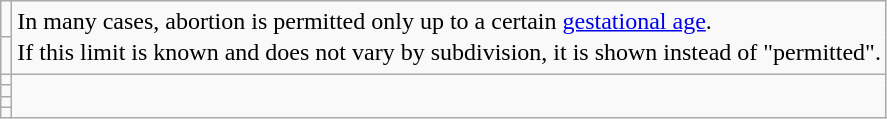<table class="wikitable collapsible" style=line-height:1.3>
<tr>
<td></td>
<td rowspan=2>In many cases, abortion is permitted only up to a certain <a href='#'>gestational age</a>.<br>If this limit is known and does not vary by subdivision, it is shown instead of "permitted".</td>
</tr>
<tr>
<td></td>
</tr>
<tr>
<td></td>
</tr>
<tr>
<td></td>
</tr>
<tr>
<td></td>
</tr>
<tr>
<td></td>
</tr>
</table>
